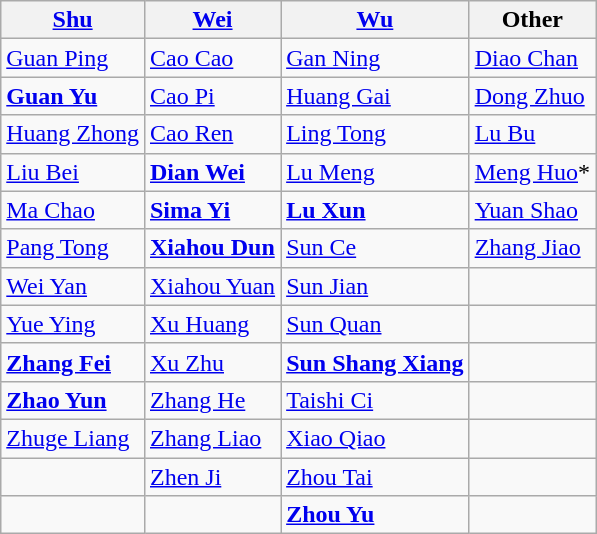<table class="wikitable sortable">
<tr>
<th><a href='#'>Shu</a></th>
<th><a href='#'>Wei</a></th>
<th><a href='#'>Wu</a></th>
<th>Other</th>
</tr>
<tr>
<td><a href='#'>Guan Ping</a></td>
<td><a href='#'>Cao Cao</a></td>
<td><a href='#'>Gan Ning</a></td>
<td><a href='#'>Diao Chan</a></td>
</tr>
<tr>
<td><strong><a href='#'>Guan Yu</a></strong></td>
<td><a href='#'>Cao Pi</a></td>
<td><a href='#'>Huang Gai</a></td>
<td><a href='#'>Dong Zhuo</a></td>
</tr>
<tr>
<td><a href='#'>Huang Zhong</a></td>
<td><a href='#'>Cao Ren</a></td>
<td><a href='#'>Ling Tong</a></td>
<td><a href='#'>Lu Bu</a></td>
</tr>
<tr>
<td><a href='#'>Liu Bei</a></td>
<td><strong><a href='#'>Dian Wei</a></strong></td>
<td><a href='#'>Lu Meng</a></td>
<td><a href='#'>Meng Huo</a>*</td>
</tr>
<tr>
<td><a href='#'>Ma Chao</a></td>
<td><strong><a href='#'>Sima Yi</a></strong></td>
<td><strong><a href='#'>Lu Xun</a></strong></td>
<td><a href='#'>Yuan Shao</a></td>
</tr>
<tr>
<td><a href='#'>Pang Tong</a></td>
<td><strong><a href='#'>Xiahou Dun</a></strong></td>
<td><a href='#'>Sun Ce</a></td>
<td><a href='#'>Zhang Jiao</a></td>
</tr>
<tr>
<td><a href='#'>Wei Yan</a></td>
<td><a href='#'>Xiahou Yuan</a></td>
<td><a href='#'>Sun Jian</a></td>
<td></td>
</tr>
<tr>
<td><a href='#'>Yue Ying</a></td>
<td><a href='#'>Xu Huang</a></td>
<td><a href='#'>Sun Quan</a></td>
<td></td>
</tr>
<tr>
<td><strong><a href='#'>Zhang Fei</a></strong></td>
<td><a href='#'>Xu Zhu</a></td>
<td><strong><a href='#'>Sun Shang Xiang</a></strong></td>
<td></td>
</tr>
<tr>
<td><strong><a href='#'>Zhao Yun</a></strong></td>
<td><a href='#'>Zhang He</a></td>
<td><a href='#'>Taishi Ci</a></td>
<td></td>
</tr>
<tr>
<td><a href='#'>Zhuge Liang</a></td>
<td><a href='#'>Zhang Liao</a></td>
<td><a href='#'>Xiao Qiao</a></td>
<td></td>
</tr>
<tr>
<td></td>
<td><a href='#'>Zhen Ji</a></td>
<td><a href='#'>Zhou Tai</a></td>
<td></td>
</tr>
<tr>
<td></td>
<td></td>
<td><strong><a href='#'>Zhou Yu</a></strong></td>
<td></td>
</tr>
</table>
